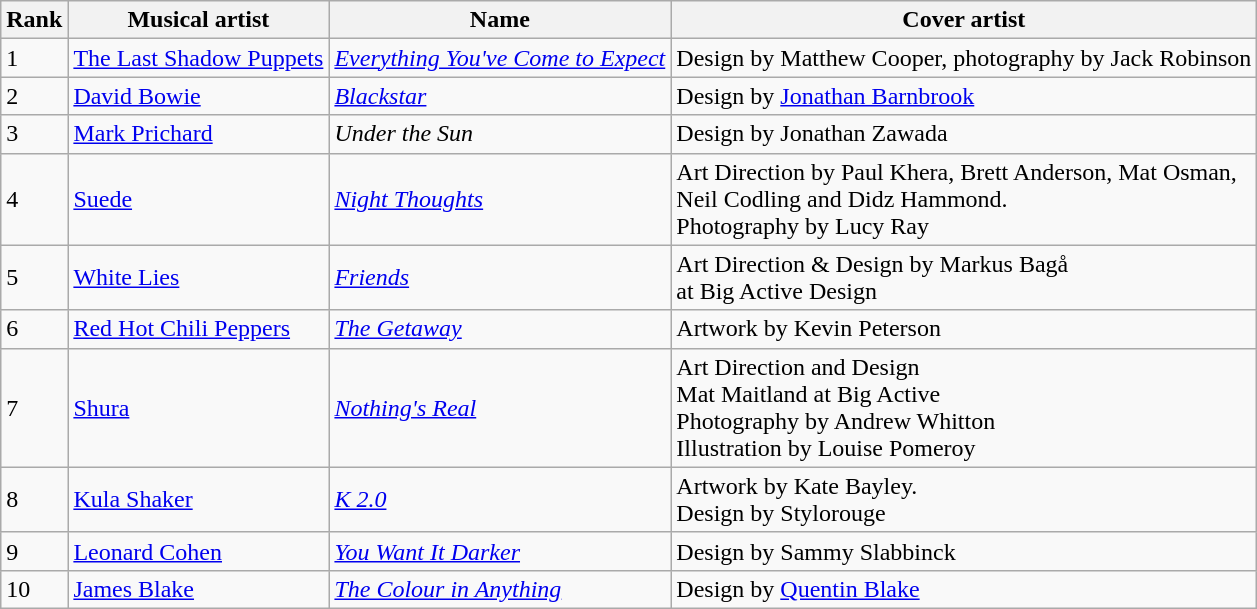<table class=wikitable>
<tr>
<th>Rank</th>
<th>Musical artist</th>
<th>Name</th>
<th>Cover artist</th>
</tr>
<tr>
<td>1</td>
<td><a href='#'>The Last Shadow Puppets</a></td>
<td><em><a href='#'>Everything You've Come to Expect</a></em></td>
<td>Design by Matthew Cooper, photography by Jack Robinson</td>
</tr>
<tr>
<td>2</td>
<td><a href='#'>David Bowie</a></td>
<td><em><a href='#'>Blackstar</a></em></td>
<td>Design by <a href='#'>Jonathan Barnbrook</a></td>
</tr>
<tr>
<td>3</td>
<td><a href='#'>Mark Prichard</a></td>
<td><em>Under the Sun</em></td>
<td>Design by Jonathan Zawada</td>
</tr>
<tr>
<td>4</td>
<td><a href='#'>Suede</a></td>
<td><em><a href='#'>Night Thoughts</a></em></td>
<td>Art Direction by Paul Khera, Brett Anderson, Mat Osman,<br>Neil Codling and Didz Hammond.<br>Photography by Lucy Ray</td>
</tr>
<tr>
<td>5</td>
<td><a href='#'>White Lies</a></td>
<td><em><a href='#'>Friends</a></em></td>
<td>Art Direction & Design by Markus Bagå<br>at Big Active Design</td>
</tr>
<tr>
<td>6</td>
<td><a href='#'>Red Hot Chili Peppers</a></td>
<td><em><a href='#'>The Getaway</a></em></td>
<td>Artwork by Kevin Peterson</td>
</tr>
<tr>
<td>7</td>
<td><a href='#'>Shura</a></td>
<td><em><a href='#'>Nothing's Real</a></em></td>
<td>Art Direction and Design<br>Mat Maitland at Big Active<br>Photography by Andrew Whitton<br>Illustration by Louise Pomeroy</td>
</tr>
<tr>
<td>8</td>
<td><a href='#'>Kula Shaker</a></td>
<td><em><a href='#'>K 2.0</a></em></td>
<td>Artwork by Kate Bayley.<br>Design by Stylorouge</td>
</tr>
<tr>
<td>9</td>
<td><a href='#'>Leonard Cohen</a></td>
<td><em><a href='#'>You Want It Darker</a></em></td>
<td>Design by Sammy Slabbinck</td>
</tr>
<tr>
<td>10</td>
<td><a href='#'>James Blake</a></td>
<td><em><a href='#'>The Colour in Anything</a></em></td>
<td>Design by <a href='#'>Quentin Blake</a></td>
</tr>
</table>
